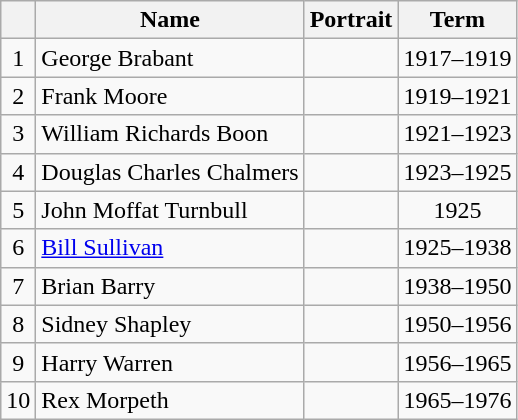<table class="wikitable">
<tr>
<th></th>
<th>Name</th>
<th>Portrait</th>
<th>Term</th>
</tr>
<tr>
<td align=center>1</td>
<td>George Brabant</td>
<td></td>
<td align=center>1917–1919</td>
</tr>
<tr>
<td align=center>2</td>
<td>Frank Moore</td>
<td></td>
<td align=center>1919–1921</td>
</tr>
<tr>
<td align=center>3</td>
<td>William Richards Boon</td>
<td></td>
<td align=center>1921–1923</td>
</tr>
<tr>
<td align=center>4</td>
<td>Douglas Charles Chalmers</td>
<td></td>
<td align=center>1923–1925</td>
</tr>
<tr>
<td align=center>5</td>
<td>John Moffat Turnbull</td>
<td></td>
<td align=center>1925</td>
</tr>
<tr>
<td align=center>6</td>
<td><a href='#'>Bill Sullivan</a></td>
<td></td>
<td align=center>1925–1938</td>
</tr>
<tr>
<td align=center>7</td>
<td>Brian Barry</td>
<td></td>
<td align=center>1938–1950</td>
</tr>
<tr>
<td align=center>8</td>
<td>Sidney Shapley</td>
<td></td>
<td align=center>1950–1956</td>
</tr>
<tr>
<td align=center>9</td>
<td>Harry Warren</td>
<td></td>
<td align=center>1956–1965</td>
</tr>
<tr>
<td align=center>10</td>
<td>Rex Morpeth</td>
<td></td>
<td align=center>1965–1976</td>
</tr>
</table>
